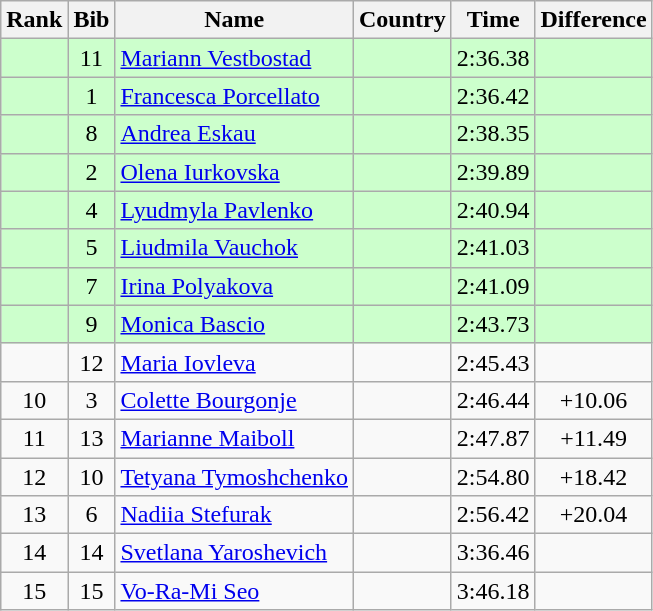<table class="wikitable sortable" style="text-align:center">
<tr>
<th>Rank</th>
<th>Bib</th>
<th>Name</th>
<th>Country</th>
<th>Time</th>
<th>Difference</th>
</tr>
<tr bgcolor="#ccffcc">
<td></td>
<td>11</td>
<td align=left><a href='#'>Mariann Vestbostad</a></td>
<td align=left></td>
<td>2:36.38</td>
<td></td>
</tr>
<tr bgcolor="#ccffcc">
<td></td>
<td>1</td>
<td align=left><a href='#'>Francesca Porcellato</a></td>
<td align=left></td>
<td>2:36.42</td>
<td></td>
</tr>
<tr bgcolor="#ccffcc">
<td></td>
<td>8</td>
<td align=left><a href='#'>Andrea Eskau</a></td>
<td align=left></td>
<td>2:38.35</td>
<td></td>
</tr>
<tr bgcolor="#ccffcc">
<td></td>
<td>2</td>
<td align=left><a href='#'>Olena Iurkovska</a></td>
<td align=left></td>
<td>2:39.89</td>
<td></td>
</tr>
<tr bgcolor="#ccffcc">
<td></td>
<td>4</td>
<td align=left><a href='#'>Lyudmyla Pavlenko</a></td>
<td align=left></td>
<td>2:40.94</td>
<td></td>
</tr>
<tr bgcolor="#ccffcc">
<td></td>
<td>5</td>
<td align=left><a href='#'>Liudmila Vauchok</a></td>
<td align=left></td>
<td>2:41.03</td>
<td></td>
</tr>
<tr bgcolor="#ccffcc">
<td></td>
<td>7</td>
<td align=left><a href='#'>Irina Polyakova</a></td>
<td align=left></td>
<td>2:41.09</td>
<td></td>
</tr>
<tr bgcolor="#ccffcc">
<td></td>
<td>9</td>
<td align=left><a href='#'>Monica Bascio</a></td>
<td align=left></td>
<td>2:43.73</td>
<td></td>
</tr>
<tr>
<td></td>
<td>12</td>
<td align=left><a href='#'>Maria Iovleva</a></td>
<td align=left></td>
<td>2:45.43</td>
<td></td>
</tr>
<tr>
<td>10</td>
<td>3</td>
<td align=left><a href='#'>Colette Bourgonje</a></td>
<td align=left></td>
<td>2:46.44</td>
<td>+10.06</td>
</tr>
<tr>
<td>11</td>
<td>13</td>
<td align=left><a href='#'>Marianne Maiboll</a></td>
<td align=left></td>
<td>2:47.87</td>
<td>+11.49</td>
</tr>
<tr>
<td>12</td>
<td>10</td>
<td align=left><a href='#'>Tetyana Tymoshchenko</a></td>
<td align=left></td>
<td>2:54.80</td>
<td>+18.42</td>
</tr>
<tr>
<td>13</td>
<td>6</td>
<td align=left><a href='#'>Nadiia Stefurak</a></td>
<td align=left></td>
<td>2:56.42</td>
<td>+20.04</td>
</tr>
<tr>
<td>14</td>
<td>14</td>
<td align=left><a href='#'>Svetlana Yaroshevich</a></td>
<td align=left></td>
<td>3:36.46</td>
<td></td>
</tr>
<tr>
<td>15</td>
<td>15</td>
<td align=left><a href='#'>Vo-Ra-Mi Seo</a></td>
<td align=left></td>
<td>3:46.18</td>
<td></td>
</tr>
</table>
